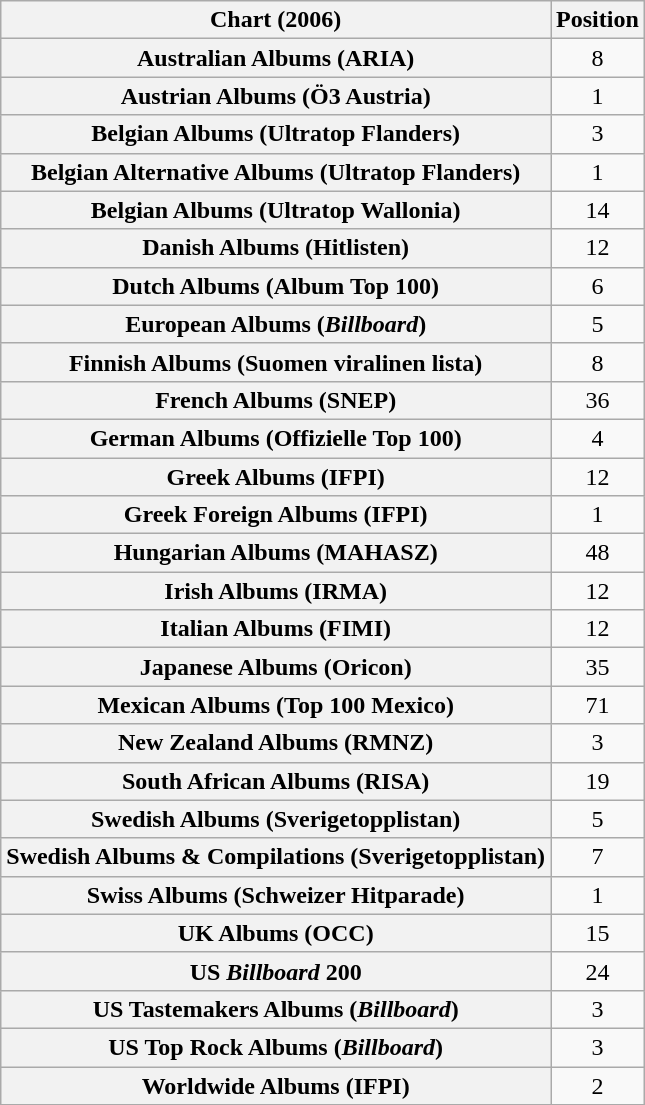<table class="wikitable plainrowheaders sortable">
<tr>
<th>Chart (2006)</th>
<th>Position</th>
</tr>
<tr>
<th scope="row">Australian Albums (ARIA)</th>
<td style="text-align:center;">8</td>
</tr>
<tr>
<th scope="row">Austrian Albums (Ö3 Austria)</th>
<td style="text-align:center;">1</td>
</tr>
<tr>
<th scope="row">Belgian Albums (Ultratop Flanders)</th>
<td style="text-align:center;">3</td>
</tr>
<tr>
<th scope="row">Belgian Alternative Albums (Ultratop Flanders)</th>
<td style="text-align:center;">1</td>
</tr>
<tr>
<th scope="row">Belgian Albums (Ultratop Wallonia)</th>
<td style="text-align:center;">14</td>
</tr>
<tr>
<th scope="row">Danish Albums (Hitlisten)</th>
<td style="text-align:center;">12</td>
</tr>
<tr>
<th scope="row">Dutch Albums (Album Top 100)</th>
<td style="text-align:center;">6</td>
</tr>
<tr>
<th scope="row">European Albums (<em>Billboard</em>)</th>
<td style="text-align:center;">5</td>
</tr>
<tr>
<th scope="row">Finnish Albums (Suomen viralinen lista)</th>
<td style="text-align:center;">8</td>
</tr>
<tr>
<th scope="row">French Albums (SNEP)</th>
<td style="text-align:center;">36</td>
</tr>
<tr>
<th scope="row">German Albums (Offizielle Top 100)</th>
<td style="text-align:center;">4</td>
</tr>
<tr>
<th scope="row">Greek Albums (IFPI)</th>
<td style="text-align:center;">12</td>
</tr>
<tr>
<th scope="row">Greek Foreign Albums (IFPI)</th>
<td style="text-align:center;">1</td>
</tr>
<tr>
<th scope="row">Hungarian Albums (MAHASZ)</th>
<td style="text-align:center;">48</td>
</tr>
<tr>
<th scope="row">Irish Albums (IRMA)</th>
<td style="text-align:center;">12</td>
</tr>
<tr>
<th scope="row">Italian Albums (FIMI)</th>
<td style="text-align:center;">12</td>
</tr>
<tr>
<th scope="row">Japanese Albums (Oricon)</th>
<td style="text-align:center;">35</td>
</tr>
<tr>
<th scope="row">Mexican Albums (Top 100 Mexico)</th>
<td style="text-align:center;">71</td>
</tr>
<tr>
<th scope="row">New Zealand Albums (RMNZ)</th>
<td style="text-align:center;">3</td>
</tr>
<tr>
<th scope="row">South African Albums (RISA)</th>
<td style="text-align:center;">19</td>
</tr>
<tr>
<th scope="row">Swedish Albums (Sverigetopplistan)</th>
<td style="text-align:center;">5</td>
</tr>
<tr>
<th scope="row">Swedish Albums & Compilations (Sverigetopplistan)</th>
<td style="text-align:center;">7</td>
</tr>
<tr>
<th scope="row">Swiss Albums (Schweizer Hitparade)</th>
<td style="text-align:center;">1</td>
</tr>
<tr>
<th scope="row">UK Albums (OCC)</th>
<td style="text-align:center;">15</td>
</tr>
<tr>
<th scope="row">US <em>Billboard</em> 200</th>
<td style="text-align:center;">24</td>
</tr>
<tr>
<th scope="row">US Tastemakers Albums (<em>Billboard</em>)</th>
<td style="text-align:center;">3</td>
</tr>
<tr>
<th scope="row">US Top Rock Albums (<em>Billboard</em>)</th>
<td style="text-align:center;">3</td>
</tr>
<tr>
<th scope="row">Worldwide Albums (IFPI)</th>
<td style="text-align:center;">2</td>
</tr>
</table>
